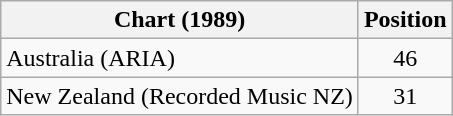<table class="wikitable">
<tr>
<th>Chart (1989)</th>
<th>Position</th>
</tr>
<tr>
<td>Australia (ARIA)</td>
<td style="text-align:center;">46</td>
</tr>
<tr>
<td>New Zealand (Recorded Music NZ)</td>
<td style="text-align:center;">31</td>
</tr>
</table>
